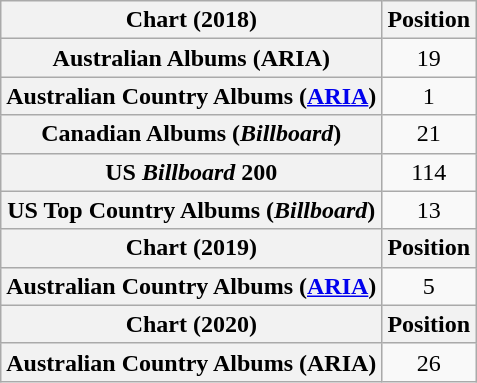<table class="wikitable sortable plainrowheaders" style="text-align:center">
<tr>
<th scope="col">Chart (2018)</th>
<th scope="col">Position</th>
</tr>
<tr>
<th scope="row">Australian Albums (ARIA)</th>
<td>19</td>
</tr>
<tr>
<th scope="row">Australian Country Albums (<a href='#'>ARIA</a>)</th>
<td>1</td>
</tr>
<tr>
<th scope="row">Canadian Albums (<em>Billboard</em>)</th>
<td>21</td>
</tr>
<tr>
<th scope="row">US <em>Billboard</em> 200</th>
<td>114</td>
</tr>
<tr>
<th scope="row">US Top Country Albums (<em>Billboard</em>)</th>
<td>13</td>
</tr>
<tr>
<th scope="col">Chart (2019)</th>
<th scope="col">Position</th>
</tr>
<tr>
<th scope="row">Australian Country Albums (<a href='#'>ARIA</a>)</th>
<td>5</td>
</tr>
<tr>
<th scope="col">Chart (2020)</th>
<th scope="col">Position</th>
</tr>
<tr>
<th scope="row">Australian Country Albums (ARIA)</th>
<td>26</td>
</tr>
</table>
